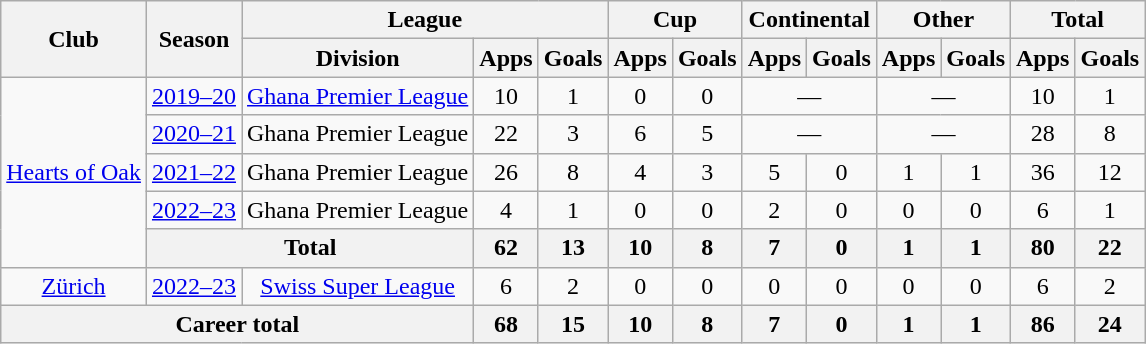<table class="wikitable" style="text-align:center">
<tr>
<th rowspan="2">Club</th>
<th rowspan="2">Season</th>
<th colspan="3">League</th>
<th colspan="2">Cup</th>
<th colspan="2">Continental</th>
<th colspan="2">Other</th>
<th colspan="2">Total</th>
</tr>
<tr>
<th>Division</th>
<th>Apps</th>
<th>Goals</th>
<th>Apps</th>
<th>Goals</th>
<th>Apps</th>
<th>Goals</th>
<th>Apps</th>
<th>Goals</th>
<th>Apps</th>
<th>Goals</th>
</tr>
<tr>
<td rowspan="5"><a href='#'>Hearts of Oak</a></td>
<td><a href='#'>2019–20</a></td>
<td><a href='#'>Ghana Premier League</a></td>
<td>10</td>
<td>1</td>
<td>0</td>
<td>0</td>
<td colspan="2">—</td>
<td colspan="2">—</td>
<td>10</td>
<td>1</td>
</tr>
<tr>
<td><a href='#'>2020–21</a></td>
<td>Ghana Premier League</td>
<td>22</td>
<td>3</td>
<td>6</td>
<td>5</td>
<td colspan="2">—</td>
<td colspan="2">—</td>
<td>28</td>
<td>8</td>
</tr>
<tr>
<td><a href='#'>2021–22</a></td>
<td>Ghana Premier League</td>
<td>26</td>
<td>8</td>
<td>4</td>
<td>3</td>
<td>5</td>
<td>0</td>
<td>1</td>
<td>1</td>
<td>36</td>
<td>12</td>
</tr>
<tr>
<td><a href='#'>2022–23</a></td>
<td>Ghana Premier League</td>
<td>4</td>
<td>1</td>
<td>0</td>
<td>0</td>
<td>2</td>
<td>0</td>
<td>0</td>
<td>0</td>
<td>6</td>
<td>1</td>
</tr>
<tr>
<th colspan="2">Total</th>
<th>62</th>
<th>13</th>
<th>10</th>
<th>8</th>
<th>7</th>
<th>0</th>
<th>1</th>
<th>1</th>
<th>80</th>
<th>22</th>
</tr>
<tr>
<td><a href='#'>Zürich</a></td>
<td><a href='#'>2022–23</a></td>
<td><a href='#'>Swiss Super League</a></td>
<td>6</td>
<td>2</td>
<td>0</td>
<td>0</td>
<td 0>0</td>
<td>0</td>
<td>0</td>
<td>0</td>
<td>6</td>
<td>2</td>
</tr>
<tr>
<th colspan="3">Career total</th>
<th>68</th>
<th>15</th>
<th>10</th>
<th>8</th>
<th>7</th>
<th>0</th>
<th>1</th>
<th>1</th>
<th>86</th>
<th>24</th>
</tr>
</table>
